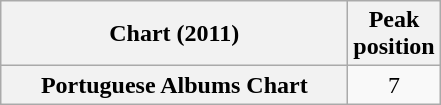<table class="wikitable plainrowheaders sortable" style="text-align:center;" border="1">
<tr>
<th scope="col" style="width:14em;">Chart (2011)</th>
<th scope="col">Peak<br>position</th>
</tr>
<tr>
<th scope="row">Portuguese Albums Chart</th>
<td>7</td>
</tr>
</table>
